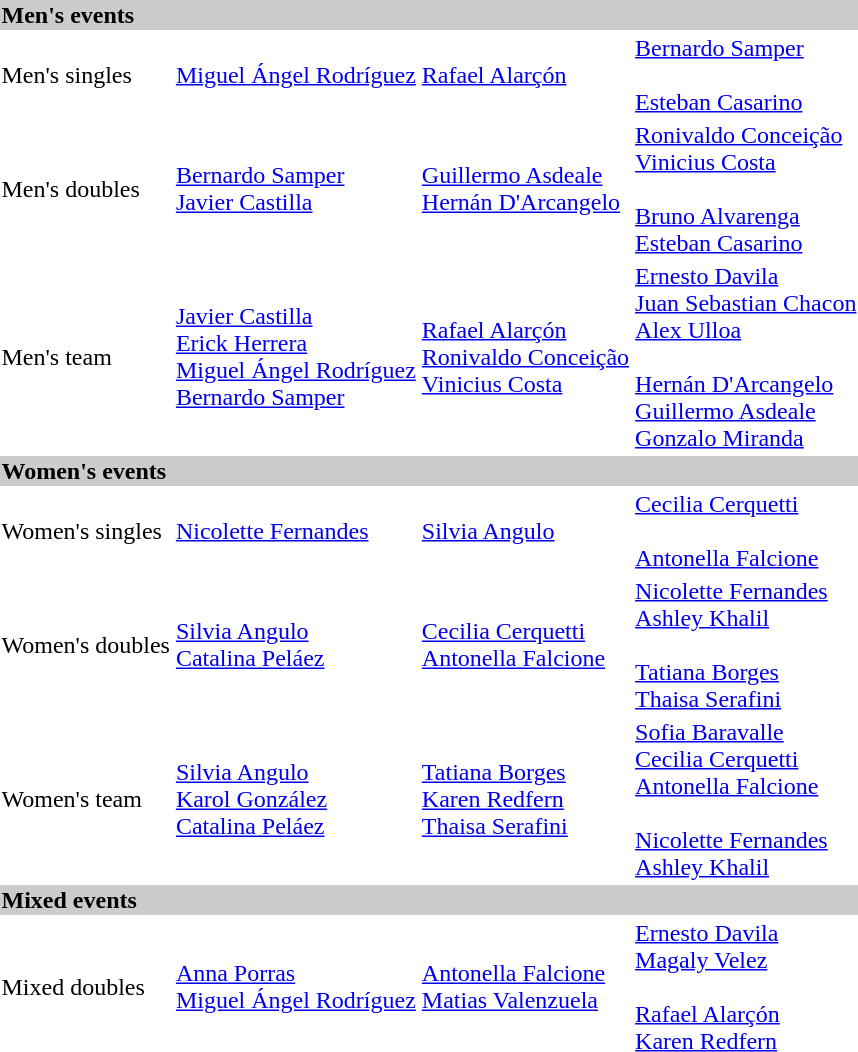<table>
<tr bgcolor="#cccccc">
<td colspan=4><strong>Men's events</strong></td>
</tr>
<tr>
<td>Men's singles<br></td>
<td><a href='#'>Miguel Ángel Rodríguez</a><br><em></em></td>
<td><a href='#'>Rafael Alarçón</a><br><em></em></td>
<td><a href='#'>Bernardo Samper</a><br><em></em><br><a href='#'>Esteban Casarino</a><br><em></em></td>
</tr>
<tr>
<td>Men's doubles<br></td>
<td><a href='#'>Bernardo Samper</a><br><a href='#'>Javier Castilla</a><br><em></em></td>
<td><a href='#'>Guillermo Asdeale</a><br><a href='#'>Hernán D'Arcangelo</a><br><em></em></td>
<td><a href='#'>Ronivaldo Conceição</a><br><a href='#'>Vinicius Costa</a><br><em></em><br><a href='#'>Bruno Alvarenga</a><br><a href='#'>Esteban Casarino</a><br><em></em></td>
</tr>
<tr>
<td>Men's team<br></td>
<td><a href='#'>Javier Castilla</a><br><a href='#'>Erick Herrera</a><br><a href='#'>Miguel Ángel Rodríguez</a><br><a href='#'>Bernardo Samper</a><br><em></em></td>
<td><a href='#'>Rafael Alarçón</a><br><a href='#'>Ronivaldo Conceição</a><br><a href='#'>Vinicius Costa</a><br><em></em></td>
<td><a href='#'>Ernesto Davila</a><br><a href='#'>Juan Sebastian Chacon</a><br><a href='#'>Alex Ulloa</a><br><em></em><br><a href='#'>Hernán D'Arcangelo</a><br><a href='#'>Guillermo Asdeale</a><br><a href='#'>Gonzalo Miranda</a><br><em></em></td>
</tr>
<tr bgcolor="#cccccc">
<td colspan=4><strong>Women's events</strong></td>
</tr>
<tr>
<td>Women's singles<br></td>
<td><a href='#'>Nicolette Fernandes</a><br><em></em></td>
<td><a href='#'>Silvia Angulo</a><br><em></em></td>
<td><a href='#'>Cecilia Cerquetti</a><br><em></em><br><a href='#'>Antonella Falcione</a><br><em></em></td>
</tr>
<tr>
<td>Women's doubles<br></td>
<td><a href='#'>Silvia Angulo</a><br><a href='#'>Catalina Peláez</a><br><em></em></td>
<td><a href='#'>Cecilia Cerquetti</a><br><a href='#'>Antonella Falcione</a><br><em></em></td>
<td><a href='#'>Nicolette Fernandes</a><br><a href='#'>Ashley Khalil</a><br><em></em><br><a href='#'>Tatiana Borges</a><br><a href='#'>Thaisa Serafini</a><br><em></em></td>
</tr>
<tr>
<td>Women's team<br></td>
<td><a href='#'>Silvia Angulo</a><br><a href='#'>Karol González</a><br><a href='#'>Catalina Peláez</a><br><em></em></td>
<td><a href='#'>Tatiana Borges</a><br><a href='#'>Karen Redfern</a><br><a href='#'>Thaisa Serafini</a><br><em></em></td>
<td><a href='#'>Sofia Baravalle</a><br><a href='#'>Cecilia Cerquetti</a><br><a href='#'>Antonella Falcione</a><br><em></em><br><a href='#'>Nicolette Fernandes</a><br><a href='#'>Ashley Khalil</a><br><em></em></td>
</tr>
<tr bgcolor="#cccccc">
<td colspan=4><strong>Mixed events</strong></td>
</tr>
<tr>
<td>Mixed doubles<br></td>
<td><a href='#'>Anna Porras</a><br><a href='#'>Miguel Ángel Rodríguez</a><br><em></em></td>
<td><a href='#'>Antonella Falcione</a><br><a href='#'>Matias Valenzuela</a><br><em></em></td>
<td><a href='#'>Ernesto Davila</a><br><a href='#'>Magaly Velez</a><br><em></em><br><a href='#'>Rafael Alarçón</a><br><a href='#'>Karen Redfern</a><br><em></em></td>
</tr>
<tr>
</tr>
</table>
